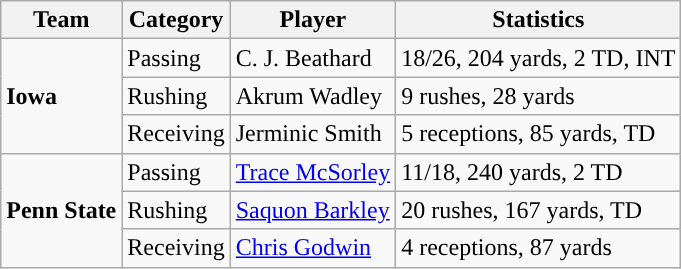<table class="wikitable" style="float: left;">
<tr>
<th>Team</th>
<th>Category</th>
<th>Player</th>
<th>Statistics</th>
</tr>
<tr>
<td rowspan=3><strong>Iowa</strong></td>
<td>Passing</td>
<td>C. J. Beathard</td>
<td>18/26, 204 yards, 2 TD, INT</td>
</tr>
<tr>
<td>Rushing</td>
<td>Akrum Wadley</td>
<td>9 rushes, 28 yards</td>
</tr>
<tr>
<td>Receiving</td>
<td>Jerminic Smith</td>
<td>5 receptions, 85 yards, TD</td>
</tr>
<tr>
<td rowspan=3><strong>Penn State</strong></td>
<td>Passing</td>
<td><a href='#'>Trace McSorley</a></td>
<td>11/18, 240 yards, 2 TD</td>
</tr>
<tr>
<td>Rushing</td>
<td><a href='#'>Saquon Barkley</a></td>
<td>20 rushes, 167 yards, TD</td>
</tr>
<tr>
<td>Receiving</td>
<td><a href='#'>Chris Godwin</a></td>
<td>4 receptions, 87 yards</td>
</tr>
</table>
